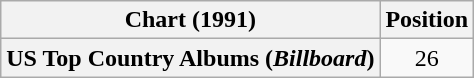<table class="wikitable plainrowheaders" style="text-align:center">
<tr>
<th scope="col">Chart (1991)</th>
<th scope="col">Position</th>
</tr>
<tr>
<th scope="row">US Top Country Albums (<em>Billboard</em>)</th>
<td>26</td>
</tr>
</table>
